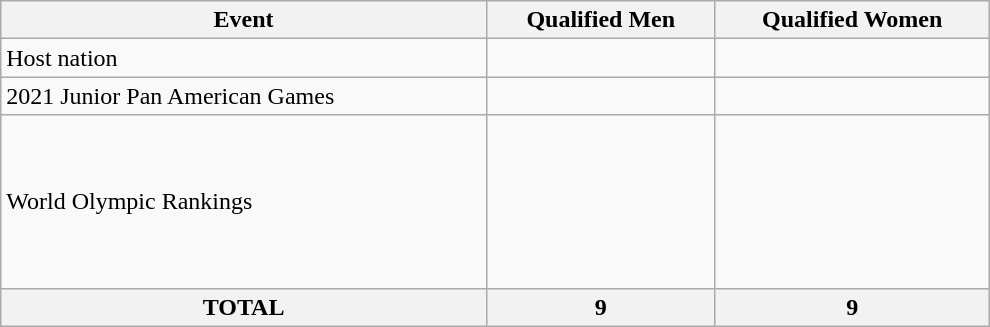<table class="wikitable" width=660>
<tr>
<th>Event</th>
<th>Qualified Men</th>
<th>Qualified Women</th>
</tr>
<tr>
<td>Host nation</td>
<td></td>
<td></td>
</tr>
<tr>
<td>2021 Junior Pan American Games</td>
<td></td>
<td></td>
</tr>
<tr>
<td>World Olympic Rankings</td>
<td><br><br><br><br><br><br></td>
<td><br><br><br><br><br><br></td>
</tr>
<tr>
<th>TOTAL</th>
<th>9</th>
<th>9</th>
</tr>
</table>
